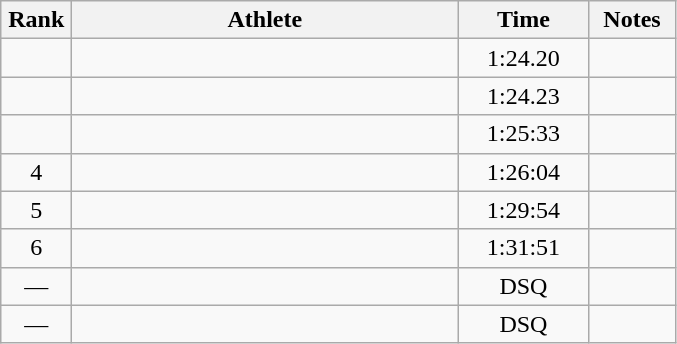<table class="wikitable" style="text-align:center">
<tr>
<th width=40>Rank</th>
<th width=250>Athlete</th>
<th width=80>Time</th>
<th width=50>Notes</th>
</tr>
<tr>
<td></td>
<td align=left></td>
<td>1:24.20</td>
<td></td>
</tr>
<tr>
<td></td>
<td align=left></td>
<td>1:24.23</td>
<td></td>
</tr>
<tr>
<td></td>
<td align=left></td>
<td>1:25:33</td>
<td></td>
</tr>
<tr>
<td>4</td>
<td align=left></td>
<td>1:26:04</td>
<td></td>
</tr>
<tr>
<td>5</td>
<td align=left></td>
<td>1:29:54</td>
<td></td>
</tr>
<tr>
<td>6</td>
<td align=left></td>
<td>1:31:51</td>
<td></td>
</tr>
<tr>
<td>—</td>
<td align=left></td>
<td>DSQ</td>
<td></td>
</tr>
<tr>
<td>—</td>
<td align=left></td>
<td>DSQ</td>
<td></td>
</tr>
</table>
